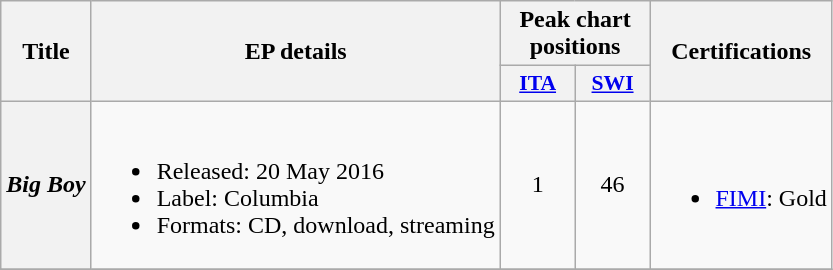<table class="wikitable plainrowheaders" style="text-align:center;">
<tr>
<th scope="col" rowspan="2">Title</th>
<th scope="col" rowspan="2">EP details</th>
<th scope="col" colspan="2">Peak chart positions</th>
<th scope="col" rowspan="2">Certifications</th>
</tr>
<tr>
<th scope="col" style="width:3em;font-size:90%;"><a href='#'>ITA</a><br></th>
<th scope="col" style="width:3em;font-size:90%;"><a href='#'>SWI</a><br></th>
</tr>
<tr>
<th scope="row"><em>Big Boy</em></th>
<td style="text-align:left;"><br><ul><li>Released: 20 May 2016</li><li>Label: Columbia</li><li>Formats: CD, download, streaming</li></ul></td>
<td>1</td>
<td>46</td>
<td style="text-align:left;"><br><ul><li><a href='#'>FIMI</a>: Gold</li></ul></td>
</tr>
<tr>
</tr>
</table>
